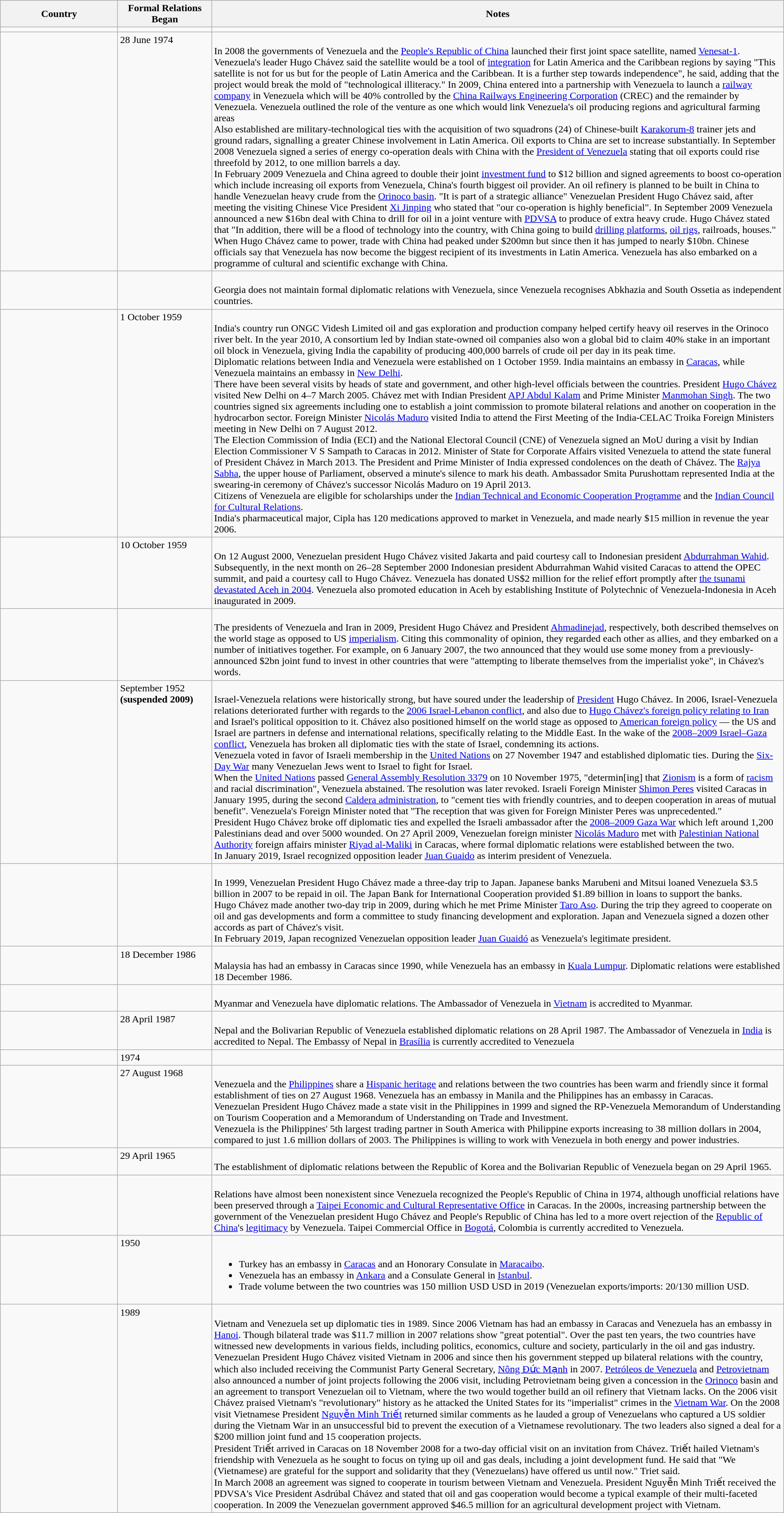<table class="wikitable sortable" style="width:100%; margin:auto;">
<tr>
<th style="width:15%;">Country</th>
<th style="width:12%;">Formal Relations Began</th>
<th>Notes</th>
</tr>
<tr valign="top">
<td></td>
<td></td>
<td></td>
</tr>
<tr valign="top">
<td></td>
<td> 28 June 1974</td>
<td><br>
In 2008 the governments of Venezuela and the <a href='#'>People's Republic of China</a> launched their first joint space satellite, named <a href='#'>Venesat-1</a>. Venezuela's leader Hugo Chávez said the satellite would be a tool of <a href='#'>integration</a> for Latin America and the Caribbean regions by saying "This satellite is not for us but for the people of Latin America and the Caribbean. It is a further step towards independence", he said, adding that the project would break the mold of "technological illiteracy." In 2009, China entered into a partnership with Venezuela to launch a <a href='#'>railway company</a> in Venezuela which will be 40% controlled by the <a href='#'>China Railways Engineering Corporation</a> (CREC) and the remainder by Venezuela. Venezuela outlined the role of the venture as one which would link Venezuela's oil producing regions and agricultural farming areas<br>Also established are military-technological ties with the acquisition of two squadrons (24) of Chinese-built <a href='#'>Karakorum-8</a> trainer jets and ground radars, signalling a greater Chinese involvement in Latin America. Oil exports to China are set to increase substantially. In September 2008 Venezuela signed a series of energy co-operation deals with China with the <a href='#'>President of Venezuela</a> stating that oil exports could rise threefold by 2012, to one million barrels a day.<br>In February 2009 Venezuela and China agreed to double their joint <a href='#'>investment fund</a> to $12 billion and signed agreements to boost co-operation which include increasing oil exports from Venezuela, China's fourth biggest oil provider. An oil refinery is planned to be built in China to handle Venezuelan heavy crude from the <a href='#'>Orinoco basin</a>. "It is part of a strategic alliance" Venezuelan President Hugo Chávez said, after meeting the visiting Chinese Vice President <a href='#'>Xi Jinping</a> who stated that "our co-operation is highly beneficial". In September 2009 Venezuela announced a new $16bn deal with China to drill for oil in a joint venture with <a href='#'>PDVSA</a> to produce  of extra heavy crude. Hugo Chávez stated that "In addition, there will be a flood of technology into the country, with China going to build <a href='#'>drilling platforms</a>, <a href='#'>oil rigs</a>, railroads, houses."<br>When Hugo Chávez came to power, trade with China had peaked under $200mn but since then it has jumped to nearly $10bn. Chinese officials say that Venezuela has now become the biggest recipient of its investments in Latin America. Venezuela has also embarked on a programme of cultural and scientific exchange with China.</td>
</tr>
<tr valign="top">
<td></td>
<td></td>
<td><br>Georgia does not maintain formal diplomatic relations with Venezuela, since Venezuela recognises Abkhazia and South Ossetia as independent countries.</td>
</tr>
<tr valign="top">
<td></td>
<td> 1 October 1959</td>
<td><br>India's country run ONGC Videsh Limited oil and gas exploration and production company helped certify heavy oil reserves in the Orinoco river belt. In the year 2010, A consortium led by Indian state-owned oil companies also won a global bid to claim 40% stake in an important oil block in Venezuela, giving India the capability of producing 400,000 barrels of crude oil per day in its peak time.<br>Diplomatic relations between India and Venezuela were established on 1 October 1959. India maintains an embassy in <a href='#'>Caracas</a>, while Venezuela maintains an embassy in <a href='#'>New Delhi</a>.<br>There have been several visits by heads of state and government, and other high-level officials between the countries. President <a href='#'>Hugo Chávez</a> visited New Delhi on 4–7 March 2005. Chávez met with Indian President <a href='#'>APJ Abdul Kalam</a> and Prime Minister <a href='#'>Manmohan Singh</a>. The two countries signed six agreements including one to establish a joint commission to promote bilateral relations and another on cooperation in the hydrocarbon sector. Foreign Minister <a href='#'>Nicolás Maduro</a> visited India to attend the First Meeting of the India-CELAC Troika Foreign Ministers meeting in New Delhi on 7 August 2012.<br>The Election Commission of India (ECI) and the National Electoral Council (CNE) of Venezuela signed an MoU during a visit by Indian Election Commissioner V S Sampath to Caracas in 2012. Minister of State for Corporate Affairs visited Venezuela to attend the state funeral of President Chávez in March 2013. The President and Prime Minister of India expressed condolences on the death of Chávez. The <a href='#'>Rajya Sabha</a>, the upper house of Parliament, observed a minute's silence to mark his death. Ambassador Smita Purushottam represented India at the swearing-in ceremony of Chávez's successor Nicolás Maduro on 19 April 2013.<br>Citizens of Venezuela are eligible for scholarships under the <a href='#'>Indian Technical and Economic Cooperation Programme</a> and the <a href='#'>Indian Council for Cultural Relations</a>.<br>India's pharmaceutical major, Cipla has 120 medications approved to market in Venezuela, and made nearly $15 million in revenue the year 2006.</td>
</tr>
<tr valign="top">
<td></td>
<td> 10 October 1959</td>
<td><br>On 12 August 2000, Venezuelan president Hugo Chávez visited Jakarta and paid courtesy call to Indonesian president <a href='#'>Abdurrahman Wahid</a>. Subsequently, in the next month on 26–28 September 2000 Indonesian president Abdurrahman Wahid visited Caracas to attend the OPEC summit, and paid a courtesy call to Hugo Chávez. Venezuela has donated US$2 million for the relief effort promptly after <a href='#'>the tsunami devastated Aceh in 2004</a>. Venezuela also promoted education in Aceh by establishing Institute of Polytechnic of Venezuela-Indonesia in Aceh inaugurated in 2009.</td>
</tr>
<tr valign="top">
<td></td>
<td></td>
<td><br>The presidents of Venezuela and Iran in 2009, President Hugo Chávez and President <a href='#'>Ahmadinejad</a>, respectively, both described themselves on the world stage as opposed to US <a href='#'>imperialism</a>. Citing this commonality of opinion, they regarded each other as allies, and they embarked on a number of initiatives together. For example, on 6 January 2007, the two announced that they would use some money from a previously-announced $2bn joint fund to invest in other countries that were "attempting to liberate themselves from the imperialist yoke", in Chávez's words.</td>
</tr>
<tr valign="top">
<td></td>
<td>September 1952<br><strong>(suspended 2009)</strong></td>
<td><br>Israel-Venezuela relations were historically strong, but have soured under the leadership of <a href='#'>President</a> Hugo Chávez. In 2006, Israel-Venezuela relations deteriorated further with regards to the <a href='#'>2006 Israel-Lebanon conflict</a>, and also due to <a href='#'>Hugo Chávez's foreign policy relating to Iran</a> and Israel's political opposition to it. Chávez also positioned himself on the world stage as opposed to <a href='#'>American foreign policy</a> — the US and Israel are partners in defense and international relations, specifically relating to the Middle East. In the wake of the <a href='#'>2008–2009 Israel–Gaza conflict</a>, Venezuela has broken all diplomatic ties with the state of Israel, condemning its actions.<br>Venezuela voted in favor of Israeli membership in the <a href='#'>United Nations</a> on 27 November 1947 and established diplomatic ties. During the <a href='#'>Six-Day War</a> many Venezuelan Jews went to Israel to fight for Israel.<br>When the <a href='#'>United Nations</a> passed <a href='#'>General Assembly Resolution 3379</a> on 10 November 1975, "determin[ing] that <a href='#'>Zionism</a> is a form of <a href='#'>racism</a> and racial discrimination", Venezuela abstained. The resolution was later revoked.
Israeli Foreign Minister <a href='#'>Shimon Peres</a> visited Caracas in January 1995, during the second <a href='#'>Caldera administration</a>, to "cement ties with friendly countries, and to deepen cooperation in areas of mutual benefit".  Venezuela's Foreign Minister noted that "The reception that was given for Foreign Minister Peres was unprecedented."
<br>President Hugo Chávez broke off diplomatic ties and expelled the Israeli ambassador after the <a href='#'>2008–2009 Gaza War</a> which left around 1,200 Palestinians dead and over 5000 wounded. On 27 April 2009, Venezuelan foreign minister <a href='#'>Nicolás Maduro</a> met with <a href='#'>Palestinian National Authority</a> foreign affairs minister <a href='#'>Riyad al-Maliki</a> in Caracas, where formal diplomatic relations were established between the two.<br>In January 2019, Israel recognized opposition leader <a href='#'>Juan Guaido</a> as interim president of Venezuela.</td>
</tr>
<tr valign="top">
<td></td>
<td></td>
<td><br>In 1999, Venezuelan President Hugo Chávez made a three-day trip to Japan. Japanese banks Marubeni and Mitsui loaned Venezuela $3.5 billion in 2007 to be repaid in oil. The Japan Bank for International Cooperation provided $1.89 billion in loans to support the banks.<br>Hugo Chávez made another two-day trip in 2009, during which he met Prime Minister <a href='#'>Taro Aso</a>. During the trip they agreed to cooperate on oil and gas developments and form a committee to study financing development and exploration. Japan and Venezuela signed a dozen other accords as part of Chávez's visit.<br>In February 2019, Japan recognized Venezuelan opposition leader <a href='#'>Juan Guaidó</a> as Venezuela's legitimate president.</td>
</tr>
<tr valign="top">
<td></td>
<td>18 December 1986</td>
<td><br>Malaysia has had an embassy in Caracas since 1990, while Venezuela has an embassy in <a href='#'>Kuala Lumpur</a>. Diplomatic relations were established 18 December 1986.</td>
</tr>
<tr valign="top">
<td></td>
<td></td>
<td><br>Myanmar and Venezuela have diplomatic relations. The Ambassador of Venezuela in <a href='#'>Vietnam</a> is accredited to Myanmar.</td>
</tr>
<tr valign="top">
<td></td>
<td>28 April 1987</td>
<td><br>Nepal and the Bolivarian Republic of Venezuela established diplomatic relations on 28 April 1987. The Ambassador of Venezuela in <a href='#'>India</a> is accredited to Nepal. The Embassy of Nepal in <a href='#'>Brasília</a> is currently accredited to Venezuela</td>
</tr>
<tr valign="top">
<td></td>
<td>1974</td>
<td></td>
</tr>
<tr valign="top">
<td></td>
<td>27 August 1968</td>
<td><br>Venezuela and the <a href='#'>Philippines</a> share a <a href='#'>Hispanic heritage</a> and relations between the two countries has been warm and friendly since it formal establishment of ties on 27 August 1968. Venezuela has an embassy in Manila and the Philippines has an embassy in Caracas.<br>Venezuelan President Hugo Chávez made a state visit in the Philippines in 1999 and signed the RP-Venezuela Memorandum of Understanding on Tourism Cooperation and a Memorandum of Understanding on Trade and Investment.<br>Venezuela is the Philippines' 5th largest trading partner in South America with Philippine exports increasing to 38 million dollars in 2004, compared to just 1.6 million dollars of 2003. The Philippines is willing to work with Venezuela in both energy and power industries.</td>
</tr>
<tr valign="top">
<td></td>
<td>29 April 1965</td>
<td><br>The establishment of diplomatic relations between the Republic of Korea and the Bolivarian Republic of Venezuela began on 29 April 1965.</td>
</tr>
<tr valign="top">
<td></td>
<td></td>
<td><br>Relations have almost been nonexistent since Venezuela recognized the People's Republic of China in 1974, although unofficial relations have been preserved through a <a href='#'>Taipei Economic and Cultural Representative Office</a> in Caracas. In the 2000s, increasing partnership between the government of the Venezuelan president Hugo Chávez and People's Republic of China has led to a more overt rejection of the <a href='#'>Republic of China</a>'s <a href='#'>legitimacy</a> by Venezuela. Taipei Commercial Office in <a href='#'>Bogotá</a>, Colombia is currently accredited to Venezuela.</td>
</tr>
<tr valign="top">
<td></td>
<td>1950</td>
<td><br><ul><li>Turkey has an embassy in <a href='#'>Caracas</a> and an Honorary Consulate in <a href='#'>Maracaibo</a>.</li><li>Venezuela has an embassy in <a href='#'>Ankara</a> and a Consulate General in <a href='#'>Istanbul</a>.</li><li>Trade volume between the two countries was 150 million USD USD in 2019 (Venezuelan exports/imports: 20/130 million USD.</li></ul></td>
</tr>
<tr valign="top">
<td></td>
<td>1989</td>
<td><br>Vietnam and Venezuela set up diplomatic ties in 1989. Since 2006 Vietnam has had an embassy in Caracas and Venezuela has an embassy in <a href='#'>Hanoi</a>. Though bilateral trade was $11.7 million in 2007 relations show "great potential". Over the past ten years, the two countries have witnessed new developments in various fields, including politics, economics, culture and society, particularly in the oil and gas industry.<br>Venezuelan President Hugo Chávez visited Vietnam in 2006 and since then his government stepped up bilateral relations with the country, which also included receiving the Communist Party General Secretary, <a href='#'>Nông Đức Mạnh</a> in 2007. <a href='#'>Petróleos de Venezuela</a> and <a href='#'>Petrovietnam</a> also announced a number of joint projects following the 2006 visit, including Petrovietnam being given a concession in the <a href='#'>Orinoco</a> basin and an agreement to transport Venezuelan oil to Vietnam, where the two would together build an oil refinery that Vietnam lacks. On the 2006 visit Chávez praised Vietnam's "revolutionary" history as he attacked the United States for its "imperialist" crimes in the <a href='#'>Vietnam War</a>. On the 2008 visit Vietnamese President <a href='#'>Nguyễn Minh Triết</a> returned similar comments as he lauded a group of Venezuelans who captured a US soldier during the Vietnam War in an unsuccessful bid to prevent the execution of a Vietnamese revolutionary. The two leaders also signed a deal for a $200 million joint fund and 15 cooperation projects.<br>President Triết arrived in Caracas on 18 November 2008 for a two-day official visit on an invitation from Chávez. Triết hailed Vietnam's friendship with Venezuela as he sought to focus on tying up oil and gas deals, including a joint development fund. He said that "We (Vietnamese) are grateful for the support and solidarity that they (Venezuelans) have offered us until now." Triet said.<br>In March 2008 an agreement was signed to cooperate in tourism between Vietnam and Venezuela. President Nguyễn Minh Triết received the PDVSA's Vice President Asdrúbal Chávez and stated that oil and gas cooperation would become a typical example of their multi-faceted cooperation. In 2009 the Venezuelan government approved $46.5 million for an agricultural development project with Vietnam.</td>
</tr>
</table>
